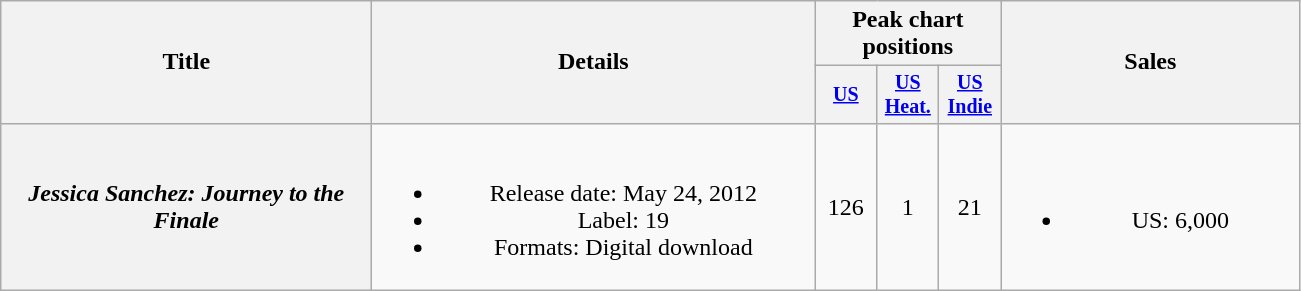<table class="wikitable plainrowheaders" style="text-align:center;">
<tr>
<th rowspan="2" style="width:15em;">Title</th>
<th rowspan="2" style="width:18em;">Details</th>
<th colspan="3">Peak chart positions</th>
<th rowspan="2" style="width:12em;">Sales</th>
</tr>
<tr style="font-size:smaller;">
<th style="width:35px;"><a href='#'>US</a><br></th>
<th style="width:35px;"><a href='#'>US<br>Heat.</a><br></th>
<th style="width:35px;"><a href='#'>US<br>Indie</a><br></th>
</tr>
<tr>
<th scope="row"><em>Jessica Sanchez: Journey to the Finale</em></th>
<td><br><ul><li>Release date: May 24, 2012</li><li>Label: 19</li><li>Formats: Digital download</li></ul></td>
<td>126</td>
<td>1</td>
<td>21</td>
<td><br><ul><li>US: 6,000</li></ul></td>
</tr>
</table>
